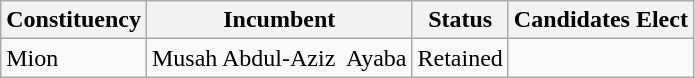<table class="wikitable">
<tr>
<th>Constituency</th>
<th>Incumbent</th>
<th>Status</th>
<th>Candidates Elect</th>
</tr>
<tr>
<td>Mion</td>
<td>Musah Abdul-Aziz  Ayaba</td>
<td>Retained</td>
<td></td>
</tr>
</table>
